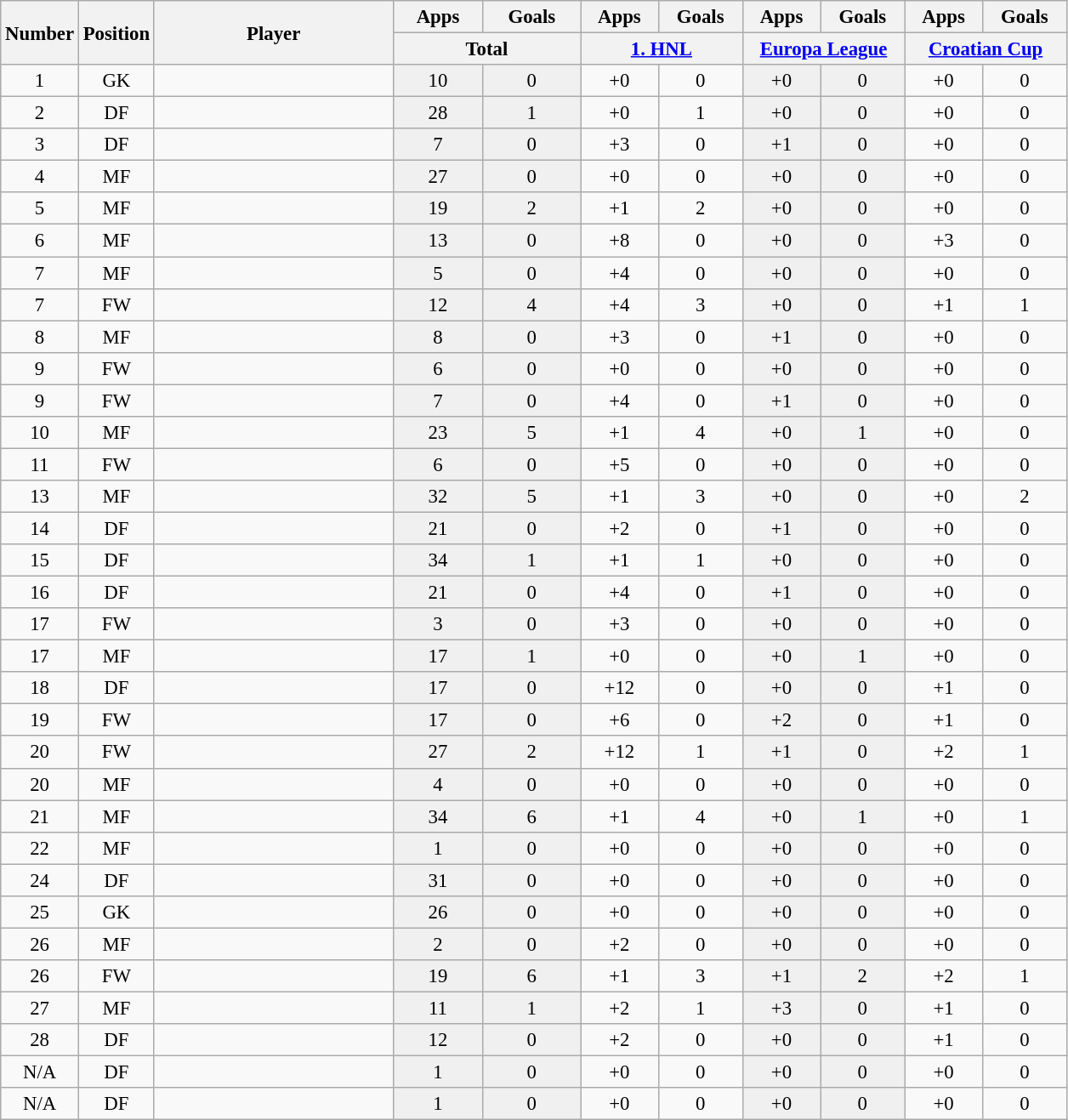<table class="wikitable sortable" style="font-size: 95%; text-align: center;">
<tr>
<th width=40  rowspan="2" align="center">Number</th>
<th width=40  rowspan="2" align="center">Position</th>
<th width=180 rowspan="2" align="center">Player</th>
<th>Apps</th>
<th>Goals</th>
<th>Apps</th>
<th>Goals</th>
<th>Apps</th>
<th>Goals</th>
<th>Apps</th>
<th>Goals</th>
</tr>
<tr>
<th class="unsortable" width=140 colspan="2" align="center">Total</th>
<th class="unsortable" width=120 colspan="2" align="center"><a href='#'>1. HNL</a></th>
<th class="unsortable" width=120 colspan="2" align="center"><a href='#'>Europa League</a></th>
<th class="unsortable" width=120 colspan="2" align="center"><a href='#'>Croatian Cup</a></th>
</tr>
<tr>
<td>1</td>
<td>GK</td>
<td style="text-align:left;"> </td>
<td style="background: #F0F0F0">10</td>
<td style="background: #F0F0F0">0</td>
<td>+0</td>
<td>0</td>
<td style="background: #F0F0F0">+0</td>
<td style="background: #F0F0F0">0</td>
<td>+0</td>
<td>0</td>
</tr>
<tr>
<td>2</td>
<td>DF</td>
<td style="text-align:left;"> </td>
<td style="background: #F0F0F0">28</td>
<td style="background: #F0F0F0">1</td>
<td>+0</td>
<td>1</td>
<td style="background: #F0F0F0">+0</td>
<td style="background: #F0F0F0">0</td>
<td>+0</td>
<td>0</td>
</tr>
<tr>
<td>3</td>
<td>DF</td>
<td style="text-align:left;"> </td>
<td style="background: #F0F0F0">7</td>
<td style="background: #F0F0F0">0</td>
<td>+3</td>
<td>0</td>
<td style="background: #F0F0F0">+1</td>
<td style="background: #F0F0F0">0</td>
<td>+0</td>
<td>0</td>
</tr>
<tr>
<td>4</td>
<td>MF</td>
<td style="text-align:left;"> </td>
<td style="background: #F0F0F0">27</td>
<td style="background: #F0F0F0">0</td>
<td>+0</td>
<td>0</td>
<td style="background: #F0F0F0">+0</td>
<td style="background: #F0F0F0">0</td>
<td>+0</td>
<td>0</td>
</tr>
<tr>
<td>5</td>
<td>MF</td>
<td style="text-align:left;"> </td>
<td style="background: #F0F0F0">19</td>
<td style="background: #F0F0F0">2</td>
<td>+1</td>
<td>2</td>
<td style="background: #F0F0F0">+0</td>
<td style="background: #F0F0F0">0</td>
<td>+0</td>
<td>0</td>
</tr>
<tr>
<td>6</td>
<td>MF</td>
<td style="text-align:left;"> </td>
<td style="background: #F0F0F0">13</td>
<td style="background: #F0F0F0">0</td>
<td>+8</td>
<td>0</td>
<td style="background: #F0F0F0">+0</td>
<td style="background: #F0F0F0">0</td>
<td>+3</td>
<td>0</td>
</tr>
<tr>
<td>7</td>
<td>MF</td>
<td style="text-align:left;"> </td>
<td style="background: #F0F0F0">5</td>
<td style="background: #F0F0F0">0</td>
<td>+4</td>
<td>0</td>
<td style="background: #F0F0F0">+0</td>
<td style="background: #F0F0F0">0</td>
<td>+0</td>
<td>0</td>
</tr>
<tr>
<td>7</td>
<td>FW</td>
<td style="text-align:left;"> </td>
<td style="background: #F0F0F0">12</td>
<td style="background: #F0F0F0">4</td>
<td>+4</td>
<td>3</td>
<td style="background: #F0F0F0">+0</td>
<td style="background: #F0F0F0">0</td>
<td>+1</td>
<td>1</td>
</tr>
<tr>
<td>8</td>
<td>MF</td>
<td style="text-align:left;"> </td>
<td style="background: #F0F0F0">8</td>
<td style="background: #F0F0F0">0</td>
<td>+3</td>
<td>0</td>
<td style="background: #F0F0F0">+1</td>
<td style="background: #F0F0F0">0</td>
<td>+0</td>
<td>0</td>
</tr>
<tr>
<td>9</td>
<td>FW</td>
<td style="text-align:left;"> </td>
<td style="background: #F0F0F0">6</td>
<td style="background: #F0F0F0">0</td>
<td>+0</td>
<td>0</td>
<td style="background: #F0F0F0">+0</td>
<td style="background: #F0F0F0">0</td>
<td>+0</td>
<td>0</td>
</tr>
<tr>
<td>9</td>
<td>FW</td>
<td style="text-align:left;"> </td>
<td style="background: #F0F0F0">7</td>
<td style="background: #F0F0F0">0</td>
<td>+4</td>
<td>0</td>
<td style="background: #F0F0F0">+1</td>
<td style="background: #F0F0F0">0</td>
<td>+0</td>
<td>0</td>
</tr>
<tr>
<td>10</td>
<td>MF</td>
<td style="text-align:left;"> </td>
<td style="background: #F0F0F0">23</td>
<td style="background: #F0F0F0">5</td>
<td>+1</td>
<td>4</td>
<td style="background: #F0F0F0">+0</td>
<td style="background: #F0F0F0">1</td>
<td>+0</td>
<td>0</td>
</tr>
<tr>
<td>11</td>
<td>FW</td>
<td style="text-align:left;"> </td>
<td style="background: #F0F0F0">6</td>
<td style="background: #F0F0F0">0</td>
<td>+5</td>
<td>0</td>
<td style="background: #F0F0F0">+0</td>
<td style="background: #F0F0F0">0</td>
<td>+0</td>
<td>0</td>
</tr>
<tr>
<td>13</td>
<td>MF</td>
<td style="text-align:left;"> </td>
<td style="background: #F0F0F0">32</td>
<td style="background: #F0F0F0">5</td>
<td>+1</td>
<td>3</td>
<td style="background: #F0F0F0">+0</td>
<td style="background: #F0F0F0">0</td>
<td>+0</td>
<td>2</td>
</tr>
<tr>
<td>14</td>
<td>DF</td>
<td style="text-align:left;"> </td>
<td style="background: #F0F0F0">21</td>
<td style="background: #F0F0F0">0</td>
<td>+2</td>
<td>0</td>
<td style="background: #F0F0F0">+1</td>
<td style="background: #F0F0F0">0</td>
<td>+0</td>
<td>0</td>
</tr>
<tr>
<td>15</td>
<td>DF</td>
<td style="text-align:left;"> </td>
<td style="background: #F0F0F0">34</td>
<td style="background: #F0F0F0">1</td>
<td>+1</td>
<td>1</td>
<td style="background: #F0F0F0">+0</td>
<td style="background: #F0F0F0">0</td>
<td>+0</td>
<td>0</td>
</tr>
<tr>
<td>16</td>
<td>DF</td>
<td style="text-align:left;"> </td>
<td style="background: #F0F0F0">21</td>
<td style="background: #F0F0F0">0</td>
<td>+4</td>
<td>0</td>
<td style="background: #F0F0F0">+1</td>
<td style="background: #F0F0F0">0</td>
<td>+0</td>
<td>0</td>
</tr>
<tr>
<td>17</td>
<td>FW</td>
<td style="text-align:left;"> </td>
<td style="background: #F0F0F0">3</td>
<td style="background: #F0F0F0">0</td>
<td>+3</td>
<td>0</td>
<td style="background: #F0F0F0">+0</td>
<td style="background: #F0F0F0">0</td>
<td>+0</td>
<td>0</td>
</tr>
<tr>
<td>17</td>
<td>MF</td>
<td style="text-align:left;"> </td>
<td style="background: #F0F0F0">17</td>
<td style="background: #F0F0F0">1</td>
<td>+0</td>
<td>0</td>
<td style="background: #F0F0F0">+0</td>
<td style="background: #F0F0F0">1</td>
<td>+0</td>
<td>0</td>
</tr>
<tr>
<td>18</td>
<td>DF</td>
<td style="text-align:left;"> </td>
<td style="background: #F0F0F0">17</td>
<td style="background: #F0F0F0">0</td>
<td>+12</td>
<td>0</td>
<td style="background: #F0F0F0">+0</td>
<td style="background: #F0F0F0">0</td>
<td>+1</td>
<td>0</td>
</tr>
<tr>
<td>19</td>
<td>FW</td>
<td style="text-align:left;"> </td>
<td style="background: #F0F0F0">17</td>
<td style="background: #F0F0F0">0</td>
<td>+6</td>
<td>0</td>
<td style="background: #F0F0F0">+2</td>
<td style="background: #F0F0F0">0</td>
<td>+1</td>
<td>0</td>
</tr>
<tr>
<td>20</td>
<td>FW</td>
<td style="text-align:left;"> </td>
<td style="background: #F0F0F0">27</td>
<td style="background: #F0F0F0">2</td>
<td>+12</td>
<td>1</td>
<td style="background: #F0F0F0">+1</td>
<td style="background: #F0F0F0">0</td>
<td>+2</td>
<td>1</td>
</tr>
<tr>
<td>20</td>
<td>MF</td>
<td style="text-align:left;"> </td>
<td style="background: #F0F0F0">4</td>
<td style="background: #F0F0F0">0</td>
<td>+0</td>
<td>0</td>
<td style="background: #F0F0F0">+0</td>
<td style="background: #F0F0F0">0</td>
<td>+0</td>
<td>0</td>
</tr>
<tr>
<td>21</td>
<td>MF</td>
<td style="text-align:left;"> </td>
<td style="background: #F0F0F0">34</td>
<td style="background: #F0F0F0">6</td>
<td>+1</td>
<td>4</td>
<td style="background: #F0F0F0">+0</td>
<td style="background: #F0F0F0">1</td>
<td>+0</td>
<td>1</td>
</tr>
<tr>
<td>22</td>
<td>MF</td>
<td style="text-align:left;"> </td>
<td style="background: #F0F0F0">1</td>
<td style="background: #F0F0F0">0</td>
<td>+0</td>
<td>0</td>
<td style="background: #F0F0F0">+0</td>
<td style="background: #F0F0F0">0</td>
<td>+0</td>
<td>0</td>
</tr>
<tr>
<td>24</td>
<td>DF</td>
<td style="text-align:left;"> </td>
<td style="background: #F0F0F0">31</td>
<td style="background: #F0F0F0">0</td>
<td>+0</td>
<td>0</td>
<td style="background: #F0F0F0">+0</td>
<td style="background: #F0F0F0">0</td>
<td>+0</td>
<td>0</td>
</tr>
<tr>
<td>25</td>
<td>GK</td>
<td style="text-align:left;"> </td>
<td style="background: #F0F0F0">26</td>
<td style="background: #F0F0F0">0</td>
<td>+0</td>
<td>0</td>
<td style="background: #F0F0F0">+0</td>
<td style="background: #F0F0F0">0</td>
<td>+0</td>
<td>0</td>
</tr>
<tr>
<td>26</td>
<td>MF</td>
<td style="text-align:left;"> </td>
<td style="background: #F0F0F0">2</td>
<td style="background: #F0F0F0">0</td>
<td>+2</td>
<td>0</td>
<td style="background: #F0F0F0">+0</td>
<td style="background: #F0F0F0">0</td>
<td>+0</td>
<td>0</td>
</tr>
<tr>
<td>26</td>
<td>FW</td>
<td style="text-align:left;"> </td>
<td style="background: #F0F0F0">19</td>
<td style="background: #F0F0F0">6</td>
<td>+1</td>
<td>3</td>
<td style="background: #F0F0F0">+1</td>
<td style="background: #F0F0F0">2</td>
<td>+2</td>
<td>1</td>
</tr>
<tr>
<td>27</td>
<td>MF</td>
<td style="text-align:left;"> </td>
<td style="background: #F0F0F0">11</td>
<td style="background: #F0F0F0">1</td>
<td>+2</td>
<td>1</td>
<td style="background: #F0F0F0">+3</td>
<td style="background: #F0F0F0">0</td>
<td>+1</td>
<td>0</td>
</tr>
<tr>
<td>28</td>
<td>DF</td>
<td style="text-align:left;"> </td>
<td style="background: #F0F0F0">12</td>
<td style="background: #F0F0F0">0</td>
<td>+2</td>
<td>0</td>
<td style="background: #F0F0F0">+0</td>
<td style="background: #F0F0F0">0</td>
<td>+1</td>
<td>0</td>
</tr>
<tr>
<td>N/A</td>
<td>DF</td>
<td style="text-align:left;"> </td>
<td style="background: #F0F0F0">1</td>
<td style="background: #F0F0F0">0</td>
<td>+0</td>
<td>0</td>
<td style="background: #F0F0F0">+0</td>
<td style="background: #F0F0F0">0</td>
<td>+0</td>
<td>0</td>
</tr>
<tr>
<td>N/A</td>
<td>DF</td>
<td style="text-align:left;"> </td>
<td style="background: #F0F0F0">1</td>
<td style="background: #F0F0F0">0</td>
<td>+0</td>
<td>0</td>
<td style="background: #F0F0F0">+0</td>
<td style="background: #F0F0F0">0</td>
<td>+0</td>
<td>0</td>
</tr>
</table>
